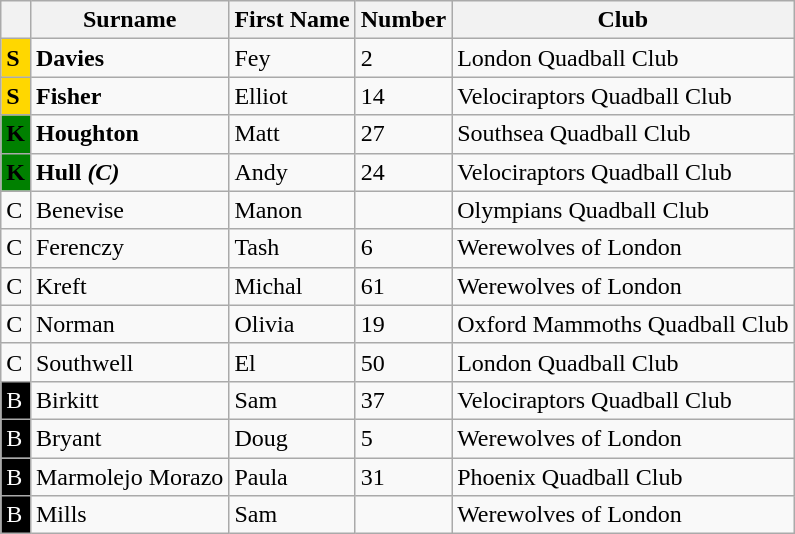<table class="wikitable sortable mw-collapsible mw-collapsed">
<tr>
<th></th>
<th>Surname</th>
<th>First Name</th>
<th>Number</th>
<th>Club</th>
</tr>
<tr>
<td style="background: gold;"><strong>S</strong></td>
<td><strong>Davies</strong></td>
<td>Fey</td>
<td>2</td>
<td>London Quadball Club</td>
</tr>
<tr>
<td style="background: gold;"><strong>S</strong></td>
<td><strong>Fisher</strong></td>
<td>Elliot</td>
<td>14</td>
<td>Velociraptors Quadball Club</td>
</tr>
<tr>
<td style="background: green;"><strong>K</strong></td>
<td><strong>Houghton</strong></td>
<td>Matt</td>
<td>27</td>
<td>Southsea Quadball Club</td>
</tr>
<tr>
<td style="background: green;"><strong>K</strong></td>
<td><strong>Hull <em>(C)<strong><em></td>
<td>Andy</td>
<td>24</td>
<td>Velociraptors Quadball Club</td>
</tr>
<tr>
<td></strong>C<strong></td>
<td></strong>Benevise<strong></td>
<td>Manon</td>
<td></td>
<td>Olympians Quadball Club</td>
</tr>
<tr>
<td></strong>C<strong></td>
<td></strong>Ferenczy<strong></td>
<td>Tash</td>
<td>6</td>
<td>Werewolves of London</td>
</tr>
<tr>
<td></strong>C<strong></td>
<td></strong>Kreft<strong></td>
<td>Michal</td>
<td>61</td>
<td>Werewolves of London</td>
</tr>
<tr>
<td></strong>C<strong></td>
<td></strong>Norman<strong></td>
<td>Olivia</td>
<td>19</td>
<td>Oxford Mammoths Quadball Club</td>
</tr>
<tr>
<td></strong>C<strong></td>
<td></strong>Southwell<strong></td>
<td>El</td>
<td>50</td>
<td>London Quadball Club</td>
</tr>
<tr>
<td style="background: black; color:white;"></strong>B<strong></td>
<td></strong>Birkitt<strong></td>
<td>Sam</td>
<td>37</td>
<td>Velociraptors Quadball Club</td>
</tr>
<tr>
<td style="background: black; color:white;"></strong>B<strong></td>
<td></strong>Bryant<strong></td>
<td>Doug</td>
<td>5</td>
<td>Werewolves of London</td>
</tr>
<tr>
<td style="background: black; color:white;"></strong>B<strong></td>
<td></strong>Marmolejo Morazo<strong></td>
<td>Paula</td>
<td>31</td>
<td>Phoenix Quadball Club</td>
</tr>
<tr>
<td style="background: black; color:white;"></strong>B<strong></td>
<td></strong>Mills<strong></td>
<td>Sam</td>
<td></td>
<td>Werewolves of London</td>
</tr>
</table>
